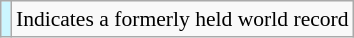<table class="wikitable" style="font-size:90%;">
<tr>
<td style="background-color:#CCF6FF"></td>
<td>Indicates a formerly held world record</td>
</tr>
</table>
